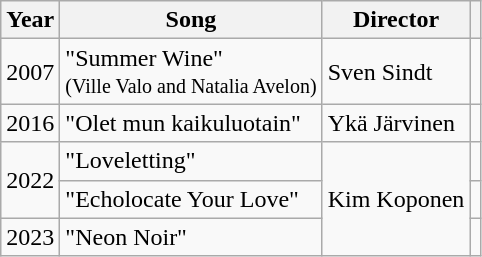<table class="wikitable">
<tr>
<th>Year</th>
<th>Song</th>
<th>Director</th>
<th></th>
</tr>
<tr>
<td>2007</td>
<td>"Summer Wine"<br><small>(Ville Valo and Natalia Avelon)</small></td>
<td>Sven Sindt</td>
<td style="text-align:center;"></td>
</tr>
<tr>
<td>2016</td>
<td>"Olet mun kaikuluotain"</td>
<td>Ykä Järvinen</td>
<td style="text-align:center;"></td>
</tr>
<tr>
<td rowspan="2">2022</td>
<td>"Loveletting"</td>
<td rowspan="3">Kim Koponen</td>
<td style="text-align:center;"></td>
</tr>
<tr>
<td>"Echolocate Your Love"</td>
<td style="text-align:center;"></td>
</tr>
<tr>
<td>2023</td>
<td>"Neon Noir"</td>
<td style="text-align:center;"></td>
</tr>
</table>
